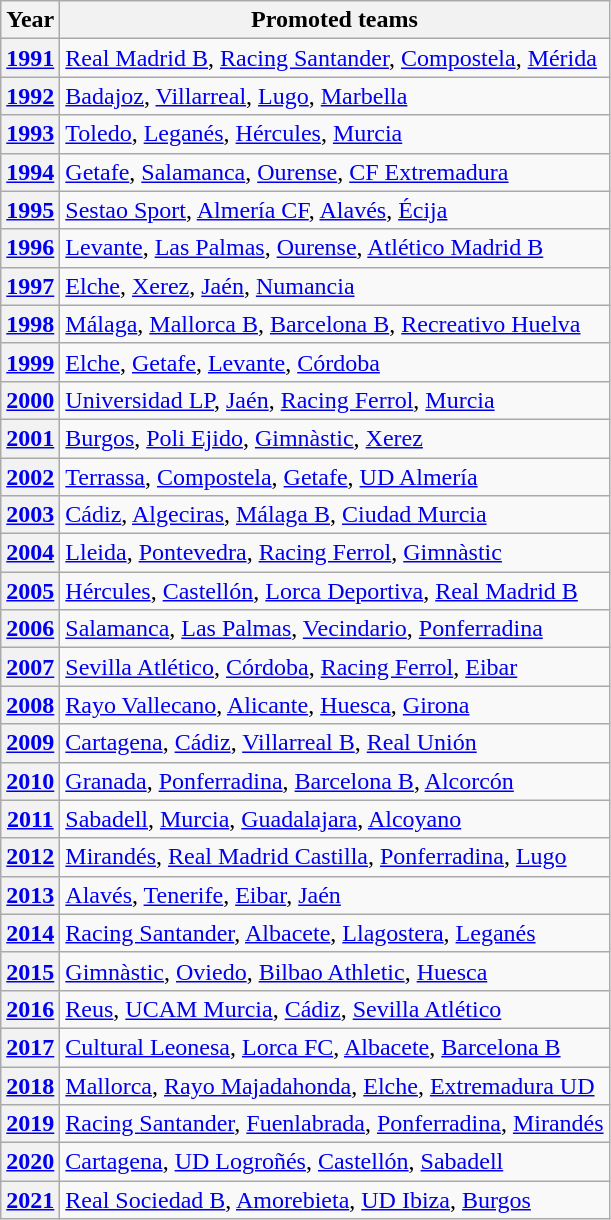<table class="wikitable">
<tr>
<th>Year</th>
<th>Promoted teams</th>
</tr>
<tr>
<th><a href='#'>1991</a></th>
<td><a href='#'>Real Madrid B</a>, <a href='#'>Racing Santander</a>, <a href='#'>Compostela</a>, <a href='#'>Mérida</a></td>
</tr>
<tr>
<th><a href='#'>1992</a></th>
<td><a href='#'>Badajoz</a>, <a href='#'>Villarreal</a>, <a href='#'>Lugo</a>, <a href='#'>Marbella</a></td>
</tr>
<tr>
<th><a href='#'>1993</a></th>
<td><a href='#'>Toledo</a>, <a href='#'>Leganés</a>, <a href='#'>Hércules</a>, <a href='#'>Murcia</a></td>
</tr>
<tr>
<th><a href='#'>1994</a></th>
<td><a href='#'>Getafe</a>, <a href='#'>Salamanca</a>, <a href='#'>Ourense</a>, <a href='#'>CF Extremadura</a></td>
</tr>
<tr>
<th><a href='#'>1995</a></th>
<td><a href='#'>Sestao Sport</a>, <a href='#'>Almería CF</a>, <a href='#'>Alavés</a>, <a href='#'>Écija</a></td>
</tr>
<tr>
<th><a href='#'>1996</a></th>
<td><a href='#'>Levante</a>, <a href='#'>Las Palmas</a>, <a href='#'>Ourense</a>, <a href='#'>Atlético Madrid B</a></td>
</tr>
<tr>
<th><a href='#'>1997</a></th>
<td><a href='#'>Elche</a>, <a href='#'>Xerez</a>, <a href='#'>Jaén</a>, <a href='#'>Numancia</a></td>
</tr>
<tr>
<th><a href='#'>1998</a></th>
<td><a href='#'>Málaga</a>, <a href='#'>Mallorca B</a>, <a href='#'>Barcelona B</a>, <a href='#'>Recreativo Huelva</a></td>
</tr>
<tr>
<th><a href='#'>1999</a></th>
<td><a href='#'>Elche</a>, <a href='#'>Getafe</a>, <a href='#'>Levante</a>, <a href='#'>Córdoba</a></td>
</tr>
<tr>
<th><a href='#'>2000</a></th>
<td><a href='#'>Universidad LP</a>, <a href='#'>Jaén</a>, <a href='#'>Racing Ferrol</a>, <a href='#'>Murcia</a></td>
</tr>
<tr>
<th><a href='#'>2001</a></th>
<td><a href='#'>Burgos</a>, <a href='#'>Poli Ejido</a>, <a href='#'>Gimnàstic</a>, <a href='#'>Xerez</a></td>
</tr>
<tr>
<th><a href='#'>2002</a></th>
<td><a href='#'>Terrassa</a>, <a href='#'>Compostela</a>, <a href='#'>Getafe</a>, <a href='#'>UD Almería</a></td>
</tr>
<tr>
<th><a href='#'>2003</a></th>
<td><a href='#'>Cádiz</a>, <a href='#'>Algeciras</a>, <a href='#'>Málaga B</a>, <a href='#'>Ciudad Murcia</a></td>
</tr>
<tr>
<th><a href='#'>2004</a></th>
<td><a href='#'>Lleida</a>, <a href='#'>Pontevedra</a>, <a href='#'>Racing Ferrol</a>, <a href='#'>Gimnàstic</a></td>
</tr>
<tr>
<th><a href='#'>2005</a></th>
<td><a href='#'>Hércules</a>, <a href='#'>Castellón</a>, <a href='#'>Lorca Deportiva</a>, <a href='#'>Real Madrid B</a></td>
</tr>
<tr>
<th><a href='#'>2006</a></th>
<td><a href='#'>Salamanca</a>, <a href='#'>Las Palmas</a>, <a href='#'>Vecindario</a>, <a href='#'>Ponferradina</a></td>
</tr>
<tr>
<th><a href='#'>2007</a></th>
<td><a href='#'>Sevilla Atlético</a>, <a href='#'>Córdoba</a>, <a href='#'>Racing Ferrol</a>, <a href='#'>Eibar</a></td>
</tr>
<tr>
<th><a href='#'>2008</a></th>
<td><a href='#'>Rayo Vallecano</a>, <a href='#'>Alicante</a>, <a href='#'>Huesca</a>, <a href='#'>Girona</a></td>
</tr>
<tr>
<th><a href='#'>2009</a></th>
<td><a href='#'>Cartagena</a>, <a href='#'>Cádiz</a>, <a href='#'>Villarreal B</a>, <a href='#'>Real Unión</a></td>
</tr>
<tr>
<th><a href='#'>2010</a></th>
<td><a href='#'>Granada</a>, <a href='#'>Ponferradina</a>, <a href='#'>Barcelona B</a>, <a href='#'>Alcorcón</a></td>
</tr>
<tr>
<th><a href='#'>2011</a></th>
<td><a href='#'>Sabadell</a>, <a href='#'>Murcia</a>, <a href='#'>Guadalajara</a>, <a href='#'>Alcoyano</a></td>
</tr>
<tr>
<th><a href='#'>2012</a></th>
<td><a href='#'>Mirandés</a>, <a href='#'>Real Madrid Castilla</a>, <a href='#'>Ponferradina</a>, <a href='#'>Lugo</a></td>
</tr>
<tr>
<th><a href='#'>2013</a></th>
<td><a href='#'>Alavés</a>, <a href='#'>Tenerife</a>, <a href='#'>Eibar</a>, <a href='#'>Jaén</a></td>
</tr>
<tr>
<th><a href='#'>2014</a></th>
<td><a href='#'>Racing Santander</a>, <a href='#'>Albacete</a>, <a href='#'>Llagostera</a>, <a href='#'>Leganés</a></td>
</tr>
<tr>
<th><a href='#'>2015</a></th>
<td><a href='#'>Gimnàstic</a>, <a href='#'>Oviedo</a>, <a href='#'>Bilbao Athletic</a>, <a href='#'>Huesca</a></td>
</tr>
<tr>
<th><a href='#'>2016</a></th>
<td><a href='#'>Reus</a>, <a href='#'>UCAM Murcia</a>, <a href='#'>Cádiz</a>, <a href='#'>Sevilla Atlético</a></td>
</tr>
<tr>
<th><a href='#'>2017</a></th>
<td><a href='#'>Cultural Leonesa</a>, <a href='#'>Lorca FC</a>, <a href='#'>Albacete</a>, <a href='#'>Barcelona B</a></td>
</tr>
<tr>
<th><a href='#'>2018</a></th>
<td><a href='#'>Mallorca</a>, <a href='#'>Rayo Majadahonda</a>, <a href='#'>Elche</a>, <a href='#'>Extremadura UD</a></td>
</tr>
<tr>
<th><a href='#'>2019</a></th>
<td><a href='#'>Racing Santander</a>, <a href='#'>Fuenlabrada</a>, <a href='#'>Ponferradina</a>, <a href='#'>Mirandés</a></td>
</tr>
<tr>
<th><a href='#'>2020</a></th>
<td><a href='#'>Cartagena</a>, <a href='#'>UD Logroñés</a>, <a href='#'>Castellón</a>, <a href='#'>Sabadell</a></td>
</tr>
<tr>
<th><a href='#'>2021</a></th>
<td><a href='#'>Real Sociedad B</a>, <a href='#'>Amorebieta</a>, <a href='#'>UD Ibiza</a>, <a href='#'>Burgos</a></td>
</tr>
</table>
